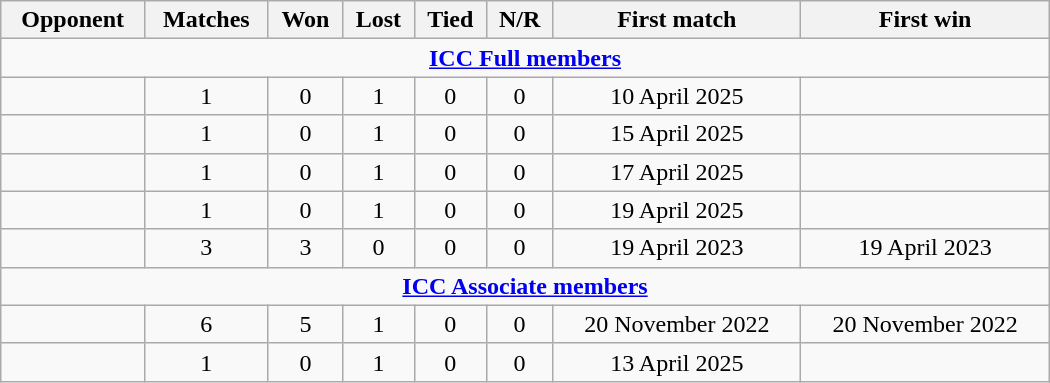<table class="wikitable plainrowheaders sortable" style="text-align: center; width: 700px;">
<tr>
<th>Opponent</th>
<th>Matches</th>
<th>Won</th>
<th>Lost</th>
<th>Tied</th>
<th>N/R</th>
<th>First match</th>
<th>First win</th>
</tr>
<tr>
<td colspan="8" style="text-align: center;"><strong><a href='#'>ICC Full members</a></strong></td>
</tr>
<tr>
<td align=left></td>
<td>1</td>
<td>0</td>
<td>1</td>
<td>0</td>
<td>0</td>
<td>10 April 2025</td>
<td></td>
</tr>
<tr>
<td align=left></td>
<td>1</td>
<td>0</td>
<td>1</td>
<td>0</td>
<td>0</td>
<td>15 April 2025</td>
<td></td>
</tr>
<tr>
<td align=left></td>
<td>1</td>
<td>0</td>
<td>1</td>
<td>0</td>
<td>0</td>
<td>17 April 2025</td>
<td></td>
</tr>
<tr>
<td align=left></td>
<td>1</td>
<td>0</td>
<td>1</td>
<td>0</td>
<td>0</td>
<td>19 April 2025</td>
<td></td>
</tr>
<tr>
<td align=left></td>
<td>3</td>
<td>3</td>
<td>0</td>
<td>0</td>
<td>0</td>
<td>19 April 2023</td>
<td>19 April 2023</td>
</tr>
<tr>
<td colspan="8" style="text-align:center;"><strong><a href='#'>ICC Associate members</a></strong></td>
</tr>
<tr>
<td align=left></td>
<td>6</td>
<td>5</td>
<td>1</td>
<td>0</td>
<td>0</td>
<td>20 November 2022</td>
<td>20 November 2022</td>
</tr>
<tr>
<td align=left></td>
<td>1</td>
<td>0</td>
<td>1</td>
<td>0</td>
<td>0</td>
<td>13 April 2025</td>
<td></td>
</tr>
</table>
